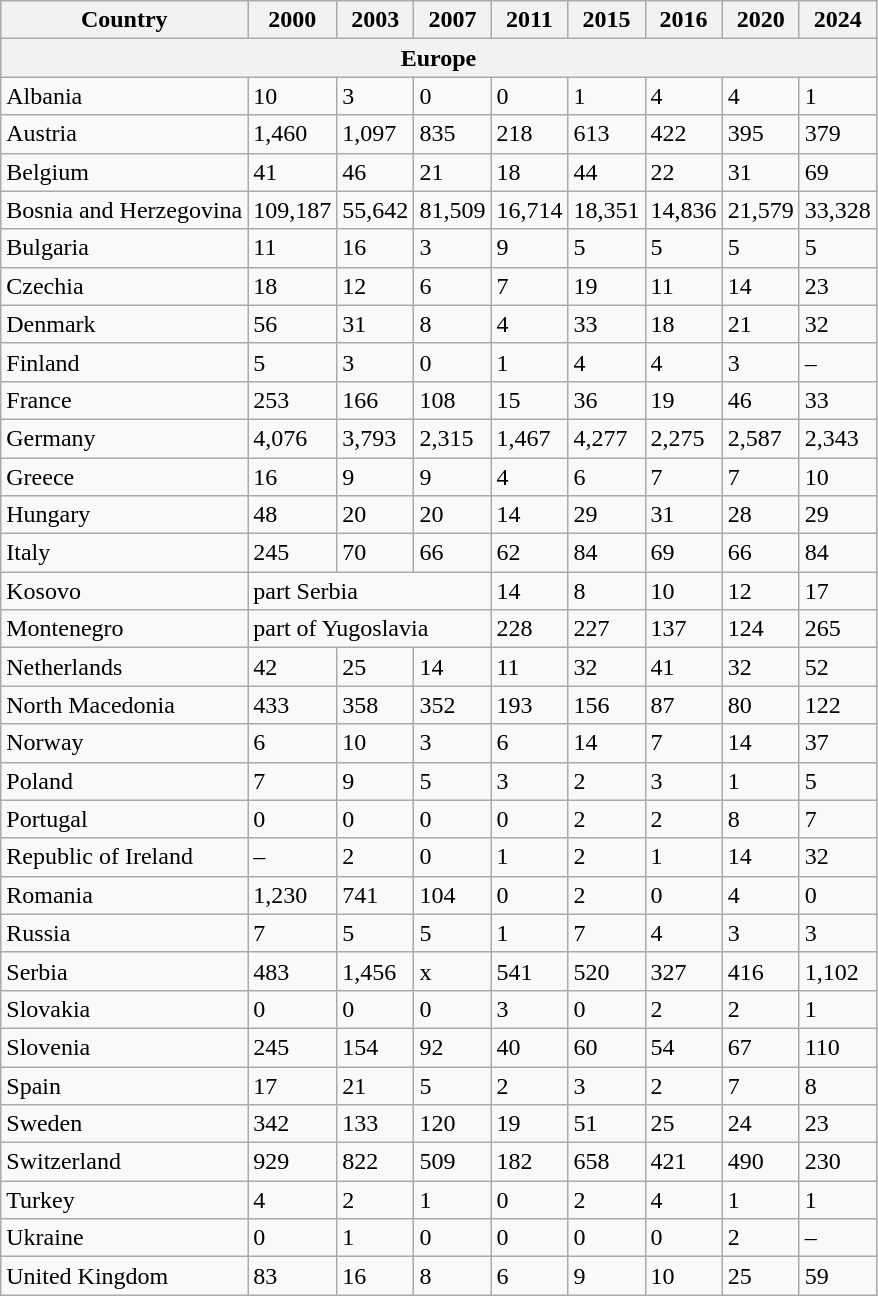<table class="wikitable">
<tr>
<th>Country</th>
<th>2000</th>
<th>2003</th>
<th>2007</th>
<th>2011</th>
<th>2015</th>
<th>2016</th>
<th>2020</th>
<th>2024</th>
</tr>
<tr>
<th colspan="9">Europe</th>
</tr>
<tr>
<td>Albania</td>
<td>10</td>
<td>3</td>
<td>0</td>
<td>0</td>
<td>1</td>
<td>4</td>
<td>4</td>
<td>1</td>
</tr>
<tr>
<td>Austria</td>
<td>1,460</td>
<td>1,097</td>
<td>835</td>
<td>218</td>
<td>613</td>
<td>422</td>
<td>395</td>
<td>379</td>
</tr>
<tr>
<td>Belgium</td>
<td>41</td>
<td>46</td>
<td>21</td>
<td>18</td>
<td>44</td>
<td>22</td>
<td>31</td>
<td>69</td>
</tr>
<tr>
<td>Bosnia and Herzegovina</td>
<td>109,187</td>
<td>55,642</td>
<td>81,509</td>
<td>16,714</td>
<td>18,351</td>
<td>14,836</td>
<td>21,579</td>
<td>33,328</td>
</tr>
<tr>
<td>Bulgaria</td>
<td>11</td>
<td>16</td>
<td>3</td>
<td>9</td>
<td>5</td>
<td>5</td>
<td>5</td>
<td>5</td>
</tr>
<tr>
<td>Czechia</td>
<td>18</td>
<td>12</td>
<td>6</td>
<td>7</td>
<td>19</td>
<td>11</td>
<td>14</td>
<td>23</td>
</tr>
<tr>
<td>Denmark</td>
<td>56</td>
<td>31</td>
<td>8</td>
<td>4</td>
<td>33</td>
<td>18</td>
<td>21</td>
<td>32</td>
</tr>
<tr>
<td>Finland</td>
<td>5</td>
<td>3</td>
<td>0</td>
<td>1</td>
<td>4</td>
<td>4</td>
<td>3</td>
<td>–</td>
</tr>
<tr>
<td>France</td>
<td>253</td>
<td>166</td>
<td>108</td>
<td>15</td>
<td>36</td>
<td>19</td>
<td>46</td>
<td>33</td>
</tr>
<tr>
<td>Germany</td>
<td>4,076</td>
<td>3,793</td>
<td>2,315</td>
<td>1,467</td>
<td>4,277</td>
<td>2,275</td>
<td>2,587</td>
<td>2,343</td>
</tr>
<tr>
<td>Greece</td>
<td>16</td>
<td>9</td>
<td>9</td>
<td>4</td>
<td>6</td>
<td>7</td>
<td>7</td>
<td>10</td>
</tr>
<tr>
<td>Hungary</td>
<td>48</td>
<td>20</td>
<td>20</td>
<td>14</td>
<td>29</td>
<td>31</td>
<td>28</td>
<td>29</td>
</tr>
<tr>
<td>Italy</td>
<td>245</td>
<td>70</td>
<td>66</td>
<td>62</td>
<td>84</td>
<td>69</td>
<td>66</td>
<td>84</td>
</tr>
<tr>
<td>Kosovo</td>
<td colspan="3">part Serbia</td>
<td>14</td>
<td>8</td>
<td>10</td>
<td>12</td>
<td>17</td>
</tr>
<tr>
<td>Montenegro</td>
<td colspan="3">part of Yugoslavia</td>
<td>228</td>
<td>227</td>
<td>137</td>
<td>124</td>
<td>265</td>
</tr>
<tr>
<td>Netherlands</td>
<td>42</td>
<td>25</td>
<td>14</td>
<td>11</td>
<td>32</td>
<td>41</td>
<td>32</td>
<td>52</td>
</tr>
<tr>
<td>North Macedonia</td>
<td>433</td>
<td>358</td>
<td>352</td>
<td>193</td>
<td>156</td>
<td>87</td>
<td>80</td>
<td>122</td>
</tr>
<tr>
<td>Norway</td>
<td>6</td>
<td>10</td>
<td>3</td>
<td>6</td>
<td>14</td>
<td>7</td>
<td>14</td>
<td>37</td>
</tr>
<tr>
<td>Poland</td>
<td>7</td>
<td>9</td>
<td>5</td>
<td>3</td>
<td>2</td>
<td>3</td>
<td>1</td>
<td>5</td>
</tr>
<tr>
<td>Portugal</td>
<td>0</td>
<td>0</td>
<td>0</td>
<td>0</td>
<td>2</td>
<td>2</td>
<td>8</td>
<td>7</td>
</tr>
<tr>
<td>Republic of Ireland</td>
<td>–</td>
<td>2</td>
<td>0</td>
<td>1</td>
<td>2</td>
<td>1</td>
<td>14</td>
<td>32</td>
</tr>
<tr>
<td>Romania</td>
<td>1,230</td>
<td>741</td>
<td>104</td>
<td>0</td>
<td>2</td>
<td>0</td>
<td>4</td>
<td>0</td>
</tr>
<tr>
<td>Russia</td>
<td>7</td>
<td>5</td>
<td>5</td>
<td>1</td>
<td>7</td>
<td>4</td>
<td>3</td>
<td>3</td>
</tr>
<tr>
<td>Serbia</td>
<td>483</td>
<td>1,456</td>
<td>x</td>
<td>541</td>
<td>520</td>
<td>327</td>
<td>416</td>
<td>1,102</td>
</tr>
<tr>
<td>Slovakia</td>
<td>0</td>
<td>0</td>
<td>0</td>
<td>3</td>
<td>0</td>
<td>2</td>
<td>2</td>
<td>1</td>
</tr>
<tr>
<td>Slovenia</td>
<td>245</td>
<td>154</td>
<td>92</td>
<td>40</td>
<td>60</td>
<td>54</td>
<td>67</td>
<td>110</td>
</tr>
<tr>
<td>Spain</td>
<td>17</td>
<td>21</td>
<td>5</td>
<td>2</td>
<td>3</td>
<td>2</td>
<td>7</td>
<td>8</td>
</tr>
<tr>
<td>Sweden</td>
<td>342</td>
<td>133</td>
<td>120</td>
<td>19</td>
<td>51</td>
<td>25</td>
<td>24</td>
<td>23</td>
</tr>
<tr>
<td>Switzerland</td>
<td>929</td>
<td>822</td>
<td>509</td>
<td>182</td>
<td>658</td>
<td>421</td>
<td>490</td>
<td>230</td>
</tr>
<tr>
<td>Turkey</td>
<td>4</td>
<td>2</td>
<td>1</td>
<td>0</td>
<td>2</td>
<td>4</td>
<td>1</td>
<td>1</td>
</tr>
<tr>
<td>Ukraine</td>
<td>0</td>
<td>1</td>
<td>0</td>
<td>0</td>
<td>0</td>
<td>0</td>
<td>2</td>
<td>–</td>
</tr>
<tr>
<td>United Kingdom</td>
<td>83</td>
<td>16</td>
<td>8</td>
<td>6</td>
<td>9</td>
<td>10</td>
<td>25</td>
<td>59</td>
</tr>
</table>
